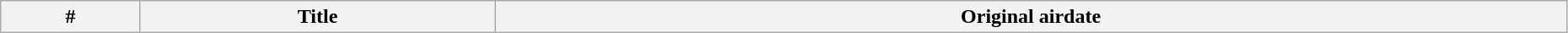<table class="wikitable" width="98%">
<tr>
<th>#</th>
<th>Title</th>
<th>Original airdate<br>




























</th>
</tr>
</table>
